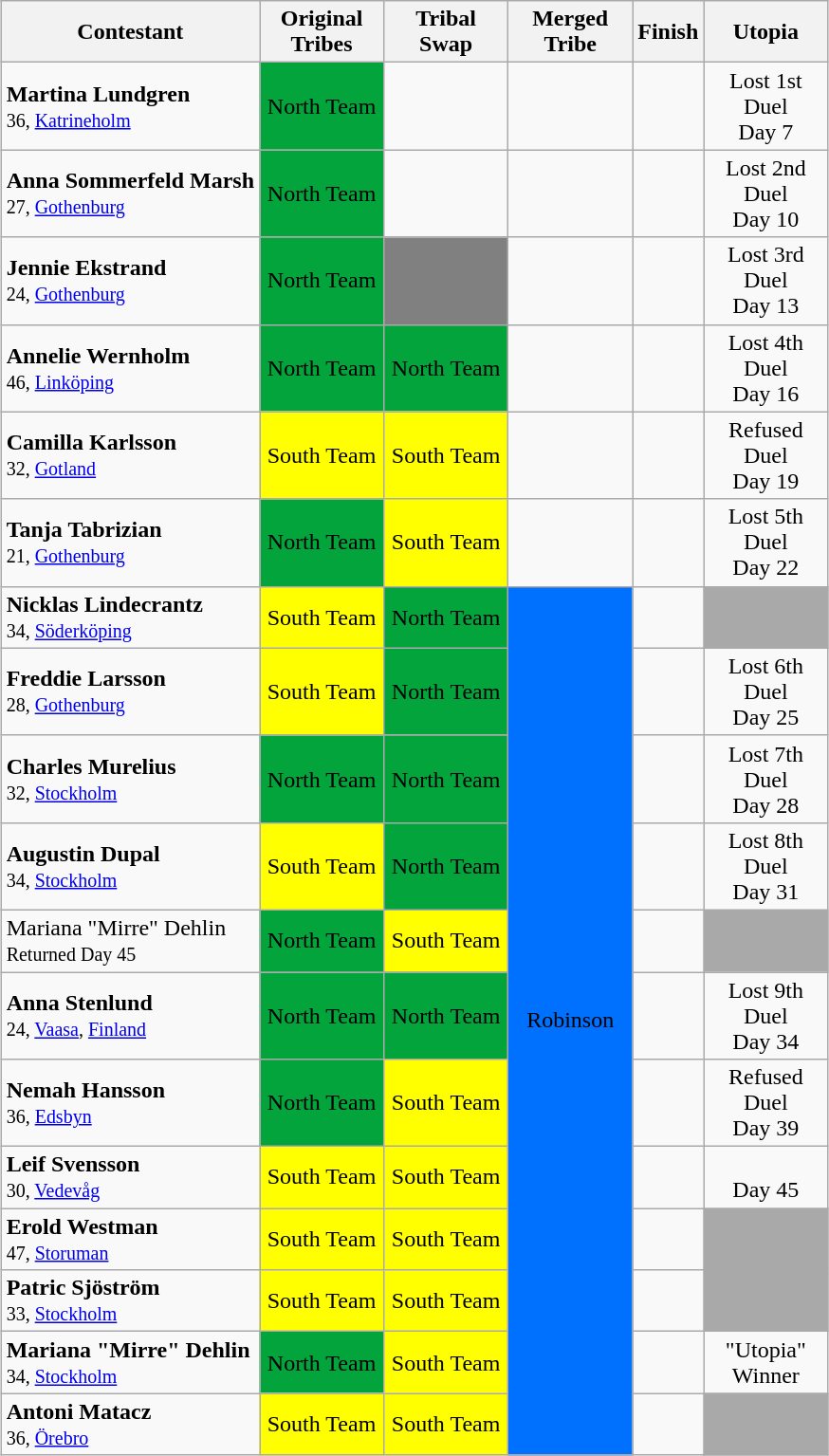<table class="wikitable sortable" style="margin:auto; text-align:center">
<tr>
<th>Contestant</th>
<th width=80>Original<br>Tribes</th>
<th width=80>Tribal<br>Swap</th>
<th width=80>Merged<br>Tribe</th>
<th>Finish</th>
<th width=80>Utopia</th>
</tr>
<tr>
<td align="left"><strong>Martina Lundgren</strong><br><small>36, <a href='#'>Katrineholm</a></small></td>
<td bgcolor="#04a43c">North Team</td>
<td></td>
<td></td>
<td><br></td>
<td>Lost 1st Duel<br>Day 7</td>
</tr>
<tr>
<td align="left"><strong>Anna Sommerfeld Marsh</strong><br><small>27, <a href='#'>Gothenburg</a></small></td>
<td bgcolor="#04a43c">North Team</td>
<td></td>
<td></td>
<td></td>
<td>Lost 2nd Duel<br>Day 10</td>
</tr>
<tr>
<td align="left"><strong>Jennie Ekstrand</strong><br><small>24, <a href='#'>Gothenburg</a></small></td>
<td bgcolor="#04a43c">North Team</td>
<td align="center" bgcolor="gray"></td>
<td></td>
<td></td>
<td>Lost 3rd Duel<br>Day 13</td>
</tr>
<tr>
<td align="left"><strong>Annelie Wernholm</strong><br><small>46, <a href='#'>Linköping</a></small></td>
<td bgcolor="#04a43c">North Team</td>
<td bgcolor="#04a43c">North Team</td>
<td></td>
<td></td>
<td>Lost 4th Duel<br>Day 16</td>
</tr>
<tr>
<td align="left"><strong>Camilla Karlsson</strong><br><small>32, <a href='#'>Gotland</a></small></td>
<td bgcolor="yellow">South Team</td>
<td bgcolor="yellow">South Team</td>
<td></td>
<td></td>
<td>Refused Duel<br>Day 19</td>
</tr>
<tr>
<td align="left"><strong>Tanja Tabrizian</strong><br><small>21, <a href='#'>Gothenburg</a></small></td>
<td bgcolor="#04a43c">North Team</td>
<td bgcolor="yellow">South Team</td>
<td></td>
<td></td>
<td>Lost 5th Duel<br>Day 22</td>
</tr>
<tr>
<td align="left"><strong>Nicklas Lindecrantz</strong><br><small>34, <a href='#'>Söderköping</a></small></td>
<td bgcolor="yellow">South Team</td>
<td bgcolor="#04a43c">North Team</td>
<td bgcolor="#0070FF" rowspan=12>Robinson</td>
<td></td>
<td bgcolor="darkgray"></td>
</tr>
<tr>
<td align="left"><strong>Freddie Larsson</strong><br><small>28, <a href='#'>Gothenburg</a></small></td>
<td bgcolor="yellow">South Team</td>
<td bgcolor="#04a43c">North Team</td>
<td></td>
<td>Lost 6th Duel<br>Day 25</td>
</tr>
<tr>
<td align="left"><strong>Charles Murelius</strong><br><small>32, <a href='#'>Stockholm</a></small></td>
<td bgcolor="#04a43c">North Team</td>
<td bgcolor="#04a43c">North Team</td>
<td></td>
<td>Lost 7th Duel<br>Day 28</td>
</tr>
<tr>
<td align="left"><strong>Augustin Dupal</strong><br><small>34, <a href='#'>Stockholm</a></small></td>
<td bgcolor="yellow">South Team</td>
<td bgcolor="#04a43c">North Team</td>
<td></td>
<td>Lost 8th Duel<br>Day 31</td>
</tr>
<tr>
<td align="left">Mariana "Mirre" Dehlin<br><small>Returned Day 45</small></td>
<td bgcolor="#04a43c">North Team</td>
<td bgcolor="yellow">South Team</td>
<td></td>
<td bgcolor="darkgray"></td>
</tr>
<tr>
<td align="left"><strong>Anna Stenlund</strong><br><small>24, <a href='#'>Vaasa</a>, <a href='#'>Finland</a></small></td>
<td bgcolor="#04a43c">North Team</td>
<td bgcolor="#04a43c">North Team</td>
<td></td>
<td>Lost 9th Duel<br>Day 34</td>
</tr>
<tr>
<td align="left"><strong>Nemah Hansson</strong><br><small>36, <a href='#'>Edsbyn</a></small></td>
<td bgcolor="#04a43c">North Team</td>
<td bgcolor="yellow">South Team</td>
<td></td>
<td>Refused Duel<br>Day 39</td>
</tr>
<tr>
<td align="left"><strong>Leif Svensson</strong><br><small>30, <a href='#'>Vedevåg</a></small></td>
<td bgcolor="yellow">South Team</td>
<td bgcolor="yellow">South Team</td>
<td></td>
<td><br>Day 45</td>
</tr>
<tr>
<td align="left"><strong>Erold Westman</strong><br><small>47, <a href='#'>Storuman</a></small></td>
<td bgcolor="yellow">South Team</td>
<td bgcolor="yellow">South Team</td>
<td></td>
<td rowspan=2 bgcolor="darkgray"></td>
</tr>
<tr>
<td align="left"><strong>Patric Sjöström</strong><br><small>33, <a href='#'>Stockholm</a></small></td>
<td bgcolor="yellow">South Team</td>
<td bgcolor="yellow">South Team</td>
<td></td>
</tr>
<tr>
<td align="left"><strong>Mariana "Mirre" Dehlin</strong><br><small>34, <a href='#'>Stockholm</a></small></td>
<td bgcolor="#04a43c">North Team</td>
<td bgcolor="yellow">South Team</td>
<td></td>
<td>"Utopia" Winner</td>
</tr>
<tr>
<td align="left"><strong>Antoni Matacz</strong><br><small>36, <a href='#'>Örebro</a></small></td>
<td bgcolor="yellow">South Team</td>
<td bgcolor="yellow">South Team</td>
<td></td>
<td bgcolor="darkgray"></td>
</tr>
</table>
